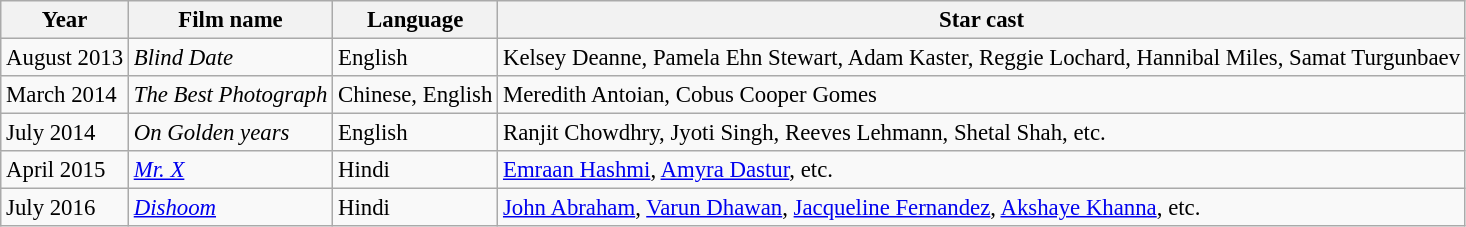<table class="wikitable" style="font-size: 95%;">
<tr>
<th>Year</th>
<th>Film name</th>
<th>Language</th>
<th>Star cast</th>
</tr>
<tr>
<td>August 2013</td>
<td><em>Blind Date</em></td>
<td>English</td>
<td>Kelsey Deanne, Pamela Ehn Stewart, Adam Kaster, Reggie Lochard, Hannibal Miles, Samat Turgunbaev</td>
</tr>
<tr>
<td>March 2014</td>
<td><em>The Best Photograph</em></td>
<td>Chinese, English</td>
<td>Meredith Antoian, Cobus Cooper Gomes</td>
</tr>
<tr>
<td>July 2014</td>
<td><em>On Golden years</em></td>
<td>English</td>
<td>Ranjit Chowdhry, Jyoti Singh, Reeves Lehmann, Shetal Shah, etc.</td>
</tr>
<tr>
<td>April 2015</td>
<td><em><a href='#'>Mr. X</a></em></td>
<td>Hindi</td>
<td><a href='#'>Emraan Hashmi</a>, <a href='#'>Amyra Dastur</a>, etc.</td>
</tr>
<tr>
<td>July 2016</td>
<td><em><a href='#'>Dishoom</a></em></td>
<td>Hindi</td>
<td><a href='#'>John Abraham</a>, <a href='#'>Varun Dhawan</a>, <a href='#'>Jacqueline Fernandez</a>, <a href='#'>Akshaye Khanna</a>, etc.</td>
</tr>
</table>
